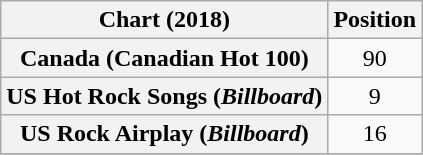<table class="wikitable sortable plainrowheaders" style="text-align:center">
<tr>
<th scope="col">Chart (2018)</th>
<th scope="col">Position</th>
</tr>
<tr>
<th scope="row">Canada (Canadian Hot 100)</th>
<td>90</td>
</tr>
<tr>
<th scope="row">US Hot Rock Songs (<em>Billboard</em>)</th>
<td>9</td>
</tr>
<tr>
<th scope="row">US Rock Airplay (<em>Billboard</em>)</th>
<td>16</td>
</tr>
<tr>
</tr>
</table>
